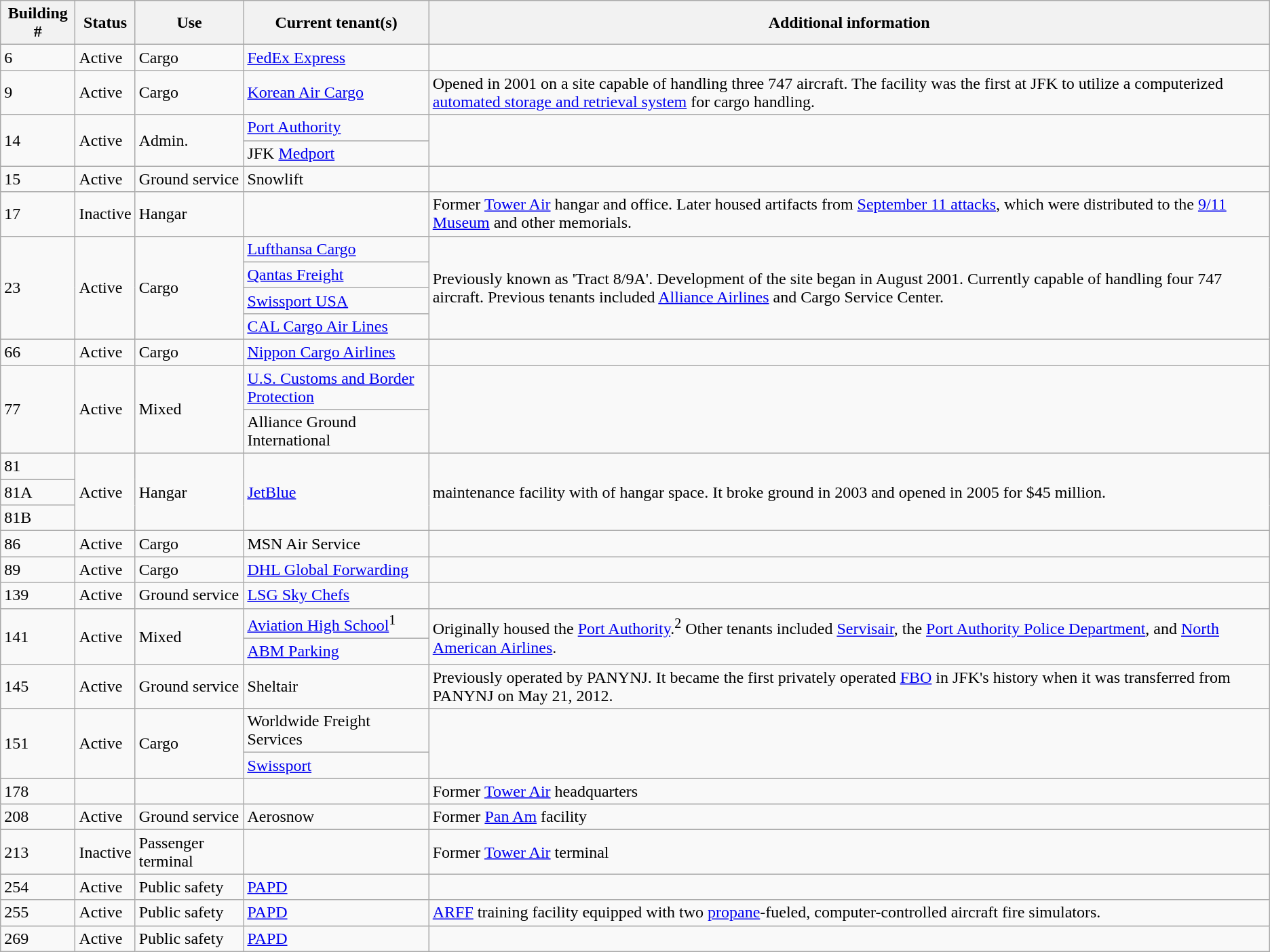<table class="wikitable sortable mw-collapsible">
<tr>
<th>Building #</th>
<th>Status</th>
<th>Use</th>
<th>Current tenant(s)</th>
<th>Additional information</th>
</tr>
<tr>
<td>6</td>
<td>Active</td>
<td>Cargo</td>
<td><a href='#'>FedEx Express</a></td>
<td></td>
</tr>
<tr>
<td>9</td>
<td>Active</td>
<td>Cargo</td>
<td><a href='#'>Korean Air Cargo</a></td>
<td>Opened in 2001 on a  site capable of handling three 747 aircraft. The facility was the first at JFK to utilize a computerized <a href='#'>automated storage and retrieval system</a> for cargo handling.</td>
</tr>
<tr>
<td rowspan="2">14</td>
<td rowspan="2">Active</td>
<td rowspan="2">Admin.</td>
<td><a href='#'>Port Authority</a></td>
<td rowspan="2"></td>
</tr>
<tr>
<td>JFK <a href='#'>Medport</a></td>
</tr>
<tr>
<td>15</td>
<td>Active</td>
<td>Ground service</td>
<td>Snowlift</td>
<td></td>
</tr>
<tr>
<td>17</td>
<td>Inactive</td>
<td>Hangar</td>
<td></td>
<td>Former <a href='#'>Tower Air</a> hangar and office. Later housed artifacts from <a href='#'>September 11 attacks</a>, which were distributed to the <a href='#'>9/11 Museum</a> and other memorials.</td>
</tr>
<tr>
<td rowspan="4">23</td>
<td rowspan="4">Active</td>
<td rowspan="4">Cargo</td>
<td><a href='#'>Lufthansa Cargo</a></td>
<td rowspan="4">Previously known as 'Tract 8/9A'. Development of the  site began in August 2001. Currently capable of handling four 747 aircraft. Previous tenants included <a href='#'>Alliance Airlines</a> and Cargo Service Center.</td>
</tr>
<tr>
<td><a href='#'>Qantas Freight</a></td>
</tr>
<tr>
<td><a href='#'>Swissport USA</a></td>
</tr>
<tr>
<td><a href='#'>CAL Cargo Air Lines</a></td>
</tr>
<tr>
<td>66</td>
<td>Active</td>
<td>Cargo</td>
<td><a href='#'>Nippon Cargo Airlines</a></td>
<td></td>
</tr>
<tr>
<td rowspan="2">77</td>
<td rowspan="2">Active</td>
<td rowspan="2">Mixed</td>
<td><a href='#'>U.S. Customs and Border Protection</a></td>
<td rowspan="2"></td>
</tr>
<tr>
<td>Alliance Ground International</td>
</tr>
<tr>
<td>81</td>
<td rowspan="3">Active</td>
<td rowspan="3">Hangar</td>
<td rowspan="3"><a href='#'>JetBlue</a></td>
<td rowspan="3"> maintenance facility with  of hangar space. It broke ground in 2003 and opened in 2005 for $45 million.</td>
</tr>
<tr>
<td>81A</td>
</tr>
<tr>
<td>81B</td>
</tr>
<tr>
<td>86</td>
<td>Active</td>
<td>Cargo</td>
<td>MSN Air Service</td>
<td></td>
</tr>
<tr>
<td>89</td>
<td>Active</td>
<td>Cargo</td>
<td><a href='#'>DHL Global Forwarding</a></td>
<td></td>
</tr>
<tr>
<td>139</td>
<td>Active</td>
<td>Ground service</td>
<td><a href='#'>LSG Sky Chefs</a></td>
<td></td>
</tr>
<tr>
<td rowspan="2">141</td>
<td rowspan="2">Active</td>
<td rowspan="2">Mixed</td>
<td><a href='#'>Aviation High School</a><sup>1</sup></td>
<td rowspan="2">Originally housed the <a href='#'>Port Authority</a>.<sup>2</sup> Other tenants included <a href='#'>Servisair</a>, the <a href='#'>Port Authority Police Department</a>, and <a href='#'>North American Airlines</a>.<br></td>
</tr>
<tr>
<td><a href='#'>ABM Parking</a></td>
</tr>
<tr>
<td>145</td>
<td>Active</td>
<td>Ground service</td>
<td>Sheltair</td>
<td>Previously operated by PANYNJ. It became the first privately operated <a href='#'>FBO</a> in JFK's history when it was transferred from PANYNJ on May 21, 2012.</td>
</tr>
<tr>
<td rowspan="2">151</td>
<td rowspan="2">Active</td>
<td rowspan="2">Cargo</td>
<td>Worldwide Freight Services</td>
<td rowspan="2"></td>
</tr>
<tr>
<td><a href='#'>Swissport</a></td>
</tr>
<tr>
<td>178</td>
<td></td>
<td></td>
<td></td>
<td>Former <a href='#'>Tower Air</a> headquarters</td>
</tr>
<tr>
<td>208</td>
<td>Active</td>
<td>Ground service</td>
<td>Aerosnow</td>
<td>Former  <a href='#'>Pan Am</a> facility</td>
</tr>
<tr>
<td>213</td>
<td>Inactive</td>
<td>Passenger terminal</td>
<td></td>
<td>Former <a href='#'>Tower Air</a> terminal</td>
</tr>
<tr>
<td>254</td>
<td>Active</td>
<td>Public safety</td>
<td><a href='#'>PAPD</a></td>
<td></td>
</tr>
<tr>
<td>255</td>
<td>Active</td>
<td>Public safety</td>
<td><a href='#'>PAPD</a></td>
<td><a href='#'>ARFF</a> training facility equipped with two <a href='#'>propane</a>-fueled, computer-controlled aircraft fire simulators.</td>
</tr>
<tr>
<td>269</td>
<td>Active</td>
<td>Public safety</td>
<td><a href='#'>PAPD</a></td>
<td></td>
</tr>
</table>
